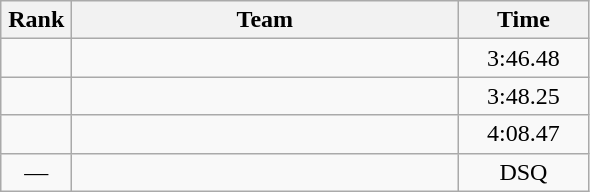<table class=wikitable style="text-align:center">
<tr>
<th width=40>Rank</th>
<th width=250>Team</th>
<th width=80>Time</th>
</tr>
<tr>
<td></td>
<td align=left></td>
<td>3:46.48</td>
</tr>
<tr>
<td></td>
<td align=left></td>
<td>3:48.25</td>
</tr>
<tr>
<td></td>
<td align=left></td>
<td>4:08.47</td>
</tr>
<tr>
<td>—</td>
<td align=left></td>
<td>DSQ</td>
</tr>
</table>
